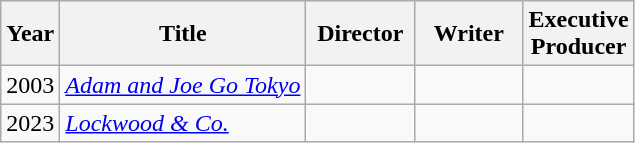<table class="wikitable">
<tr>
<th>Year</th>
<th>Title</th>
<th width=65>Director</th>
<th width=65>Writer</th>
<th width=65>Executive<br>Producer</th>
</tr>
<tr>
<td>2003</td>
<td><em><a href='#'>Adam and Joe Go Tokyo</a></em></td>
<td></td>
<td></td>
<td></td>
</tr>
<tr>
<td>2023</td>
<td><em><a href='#'>Lockwood & Co.</a></em></td>
<td></td>
<td></td>
<td></td>
</tr>
</table>
